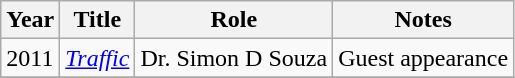<table class="wikitable sortable">
<tr>
<th>Year</th>
<th>Title</th>
<th>Role</th>
<th class="unsortable">Notes</th>
</tr>
<tr>
<td>2011</td>
<td><em><a href='#'>Traffic</a></em></td>
<td>Dr. Simon D Souza</td>
<td>Guest appearance</td>
</tr>
<tr>
</tr>
</table>
